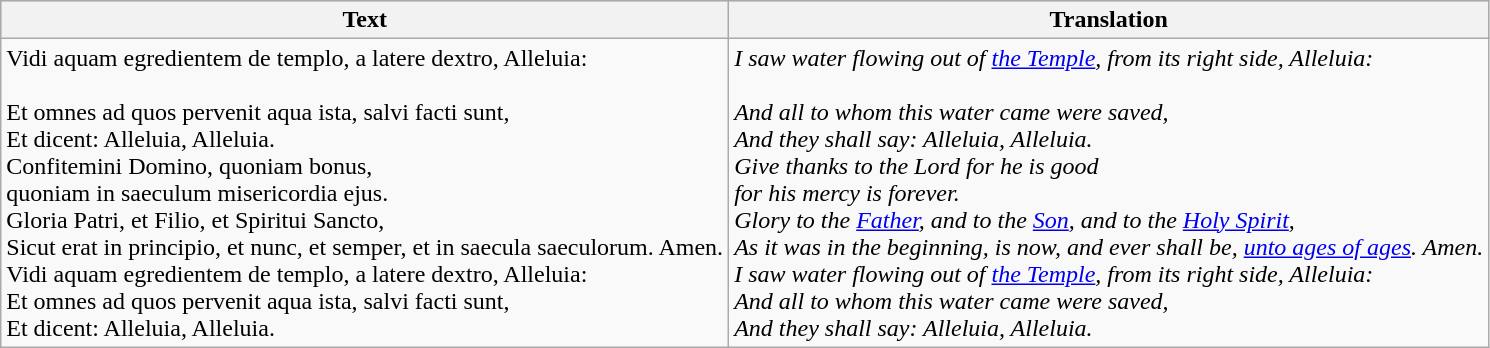<table class="wikitable">
<tr style="background:#ccc;">
<th>Text</th>
<th>Translation</th>
</tr>
<tr>
<td>Vidi aquam egredientem de templo, a latere dextro, Alleluia:<br><br>Et omnes ad quos pervenit aqua ista, salvi facti sunt,<br>
Et dicent: Alleluia, Alleluia.<br>
Confitemini Domino, quoniam bonus,<br>
quoniam in saeculum misericordia ejus.<br>
Gloria Patri, et Filio, et Spiritui Sancto,<br>
Sicut erat in principio, et nunc, et semper, et in saecula saeculorum. Amen.<br>
Vidi aquam egredientem de templo, a latere dextro, Alleluia:<br>
Et omnes ad quos pervenit aqua ista, salvi facti sunt,<br>
Et dicent: Alleluia, Alleluia.</td>
<td><em>I saw water flowing out of <a href='#'>the Temple</a>, from its right side, Alleluia:</em><br><br><em>And all to whom this water came were saved,</em><br>
<em>And they shall say: Alleluia, Alleluia.</em><br>
<em>Give thanks to the Lord for he is good</em><br>
<em>for his mercy is forever.</em><br>
<em>Glory to the <a href='#'>Father</a>, and to the <a href='#'>Son</a>, and to the <a href='#'>Holy Spirit</a>,</em><br>
<em>As it was in the beginning, is now, and ever shall be, <a href='#'>unto ages of ages</a>. Amen.</em><br>
<em>I saw water flowing out of <a href='#'>the Temple</a>, from its right side, Alleluia:</em><br>
<em>And all to whom this water came were saved,</em><br>
<em>And they shall say: Alleluia, Alleluia.</em></td>
</tr>
</table>
